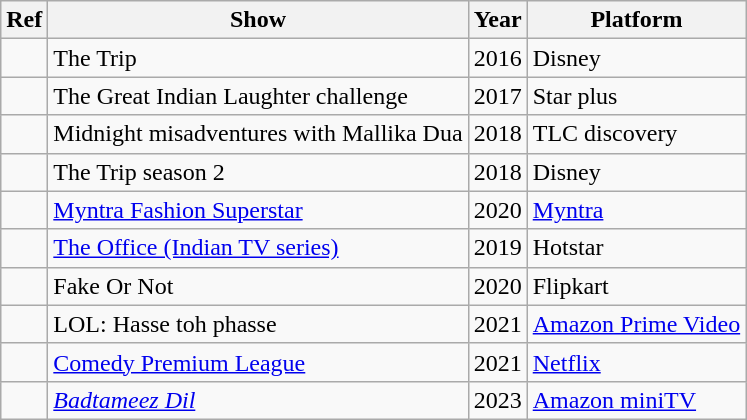<table class="wikitable">
<tr>
<th>Ref</th>
<th>Show</th>
<th>Year</th>
<th>Platform</th>
</tr>
<tr>
<td></td>
<td>The Trip</td>
<td>2016</td>
<td>Disney</td>
</tr>
<tr>
<td></td>
<td>The Great Indian Laughter challenge</td>
<td>2017</td>
<td>Star plus</td>
</tr>
<tr>
<td></td>
<td>Midnight misadventures with Mallika Dua</td>
<td>2018</td>
<td>TLC discovery</td>
</tr>
<tr>
<td></td>
<td>The Trip season 2</td>
<td>2018</td>
<td>Disney</td>
</tr>
<tr>
<td></td>
<td><a href='#'>Myntra Fashion Superstar</a></td>
<td>2020</td>
<td><a href='#'>Myntra</a></td>
</tr>
<tr>
<td></td>
<td><a href='#'>The Office (Indian TV series)</a></td>
<td>2019</td>
<td>Hotstar</td>
</tr>
<tr>
<td></td>
<td>Fake Or Not</td>
<td>2020</td>
<td>Flipkart</td>
</tr>
<tr>
<td></td>
<td>LOL: Hasse toh phasse</td>
<td>2021</td>
<td><a href='#'>Amazon Prime Video</a></td>
</tr>
<tr>
<td></td>
<td><a href='#'>Comedy Premium League</a></td>
<td>2021</td>
<td><a href='#'>Netflix</a></td>
</tr>
<tr>
<td></td>
<td><em><a href='#'>Badtameez Dil</a></em></td>
<td>2023</td>
<td><a href='#'>Amazon miniTV</a></td>
</tr>
</table>
